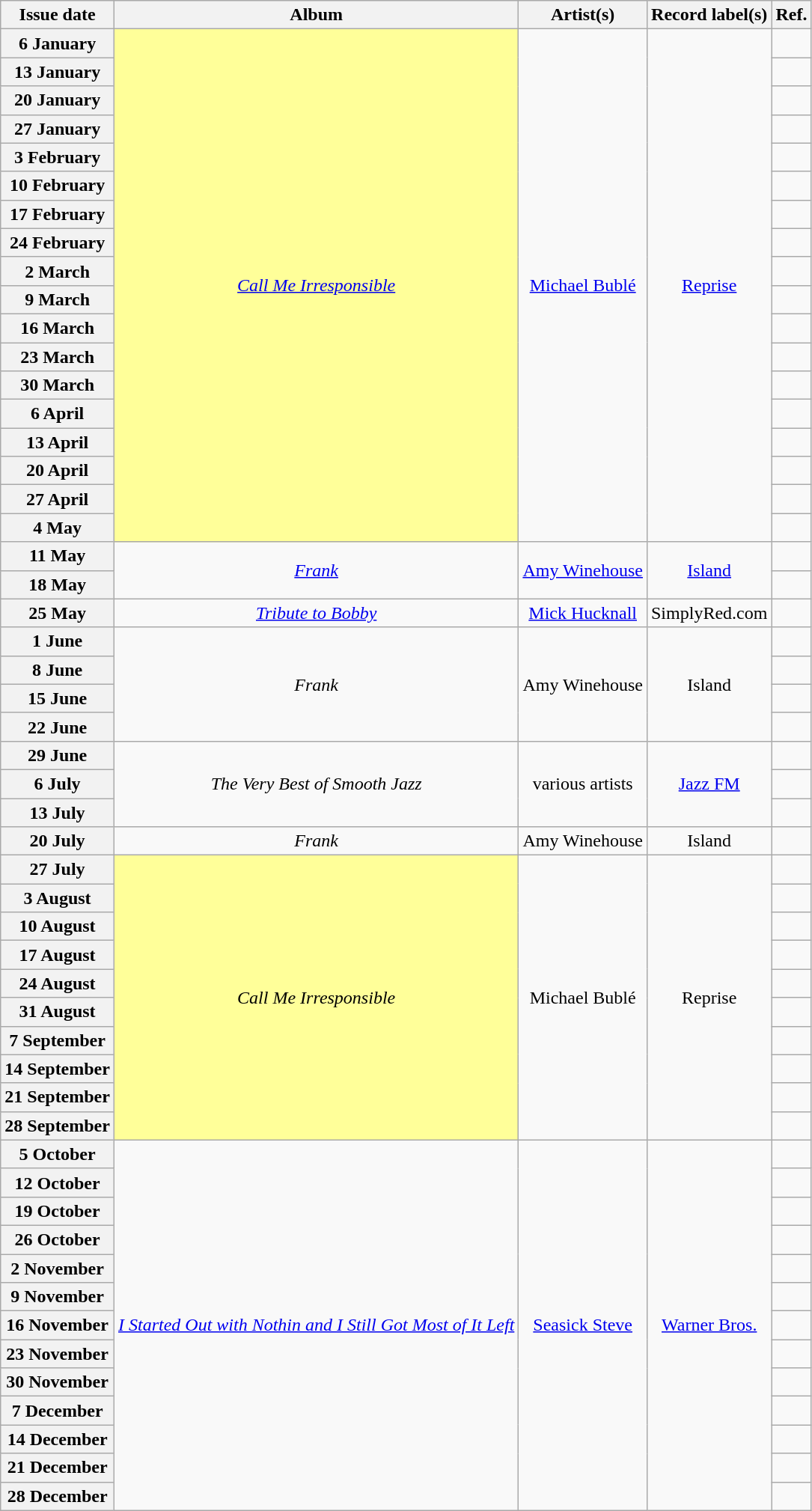<table class="wikitable plainrowheaders" style="text-align:center">
<tr>
<th scope="col">Issue date</th>
<th scope="col">Album</th>
<th scope="col">Artist(s)</th>
<th scope="col">Record label(s)</th>
<th scope="col">Ref.</th>
</tr>
<tr>
<th scope="row">6 January</th>
<td rowspan="18" style="background-color:#FFFF99"><em><a href='#'>Call Me Irresponsible</a></em> </td>
<td rowspan="18"><a href='#'>Michael Bublé</a></td>
<td rowspan="18"><a href='#'>Reprise</a></td>
<td></td>
</tr>
<tr>
<th scope="row">13 January</th>
<td></td>
</tr>
<tr>
<th scope="row">20 January</th>
<td></td>
</tr>
<tr>
<th scope="row">27 January</th>
<td></td>
</tr>
<tr>
<th scope="row">3 February</th>
<td></td>
</tr>
<tr>
<th scope="row">10 February</th>
<td></td>
</tr>
<tr>
<th scope="row">17 February</th>
<td></td>
</tr>
<tr>
<th scope="row">24 February</th>
<td></td>
</tr>
<tr>
<th scope="row">2 March</th>
<td></td>
</tr>
<tr>
<th scope="row">9 March</th>
<td></td>
</tr>
<tr>
<th scope="row">16 March</th>
<td></td>
</tr>
<tr>
<th scope="row">23 March</th>
<td></td>
</tr>
<tr>
<th scope="row">30 March</th>
<td></td>
</tr>
<tr>
<th scope="row">6 April</th>
<td></td>
</tr>
<tr>
<th scope="row">13 April</th>
<td></td>
</tr>
<tr>
<th scope="row">20 April</th>
<td></td>
</tr>
<tr>
<th scope="row">27 April</th>
<td></td>
</tr>
<tr>
<th scope="row">4 May</th>
<td></td>
</tr>
<tr>
<th scope="row">11 May</th>
<td rowspan="2"><em><a href='#'>Frank</a></em></td>
<td rowspan="2"><a href='#'>Amy Winehouse</a></td>
<td rowspan="2"><a href='#'>Island</a></td>
<td></td>
</tr>
<tr>
<th scope="row">18 May</th>
<td></td>
</tr>
<tr>
<th scope="row">25 May</th>
<td><em><a href='#'>Tribute to Bobby</a></em></td>
<td><a href='#'>Mick Hucknall</a></td>
<td>SimplyRed.com</td>
<td></td>
</tr>
<tr>
<th scope="row">1 June</th>
<td rowspan="4"><em>Frank</em></td>
<td rowspan="4">Amy Winehouse</td>
<td rowspan="4">Island</td>
<td></td>
</tr>
<tr>
<th scope="row">8 June</th>
<td></td>
</tr>
<tr>
<th scope="row">15 June</th>
<td></td>
</tr>
<tr>
<th scope="row">22 June</th>
<td></td>
</tr>
<tr>
<th scope="row">29 June</th>
<td rowspan="3"><em>The Very Best of Smooth Jazz</em></td>
<td rowspan="3">various artists</td>
<td rowspan="3"><a href='#'>Jazz FM</a></td>
<td></td>
</tr>
<tr>
<th scope="row">6 July</th>
<td></td>
</tr>
<tr>
<th scope="row">13 July</th>
<td></td>
</tr>
<tr>
<th scope="row">20 July</th>
<td><em>Frank</em></td>
<td>Amy Winehouse</td>
<td>Island</td>
<td></td>
</tr>
<tr>
<th scope="row">27 July</th>
<td rowspan="10" style="background-color:#FFFF99"><em>Call Me Irresponsible</em> </td>
<td rowspan="10">Michael Bublé</td>
<td rowspan="10">Reprise</td>
<td></td>
</tr>
<tr>
<th scope="row">3 August</th>
<td></td>
</tr>
<tr>
<th scope="row">10 August</th>
<td></td>
</tr>
<tr>
<th scope="row">17 August</th>
<td></td>
</tr>
<tr>
<th scope="row">24 August</th>
<td></td>
</tr>
<tr>
<th scope="row">31 August</th>
<td></td>
</tr>
<tr>
<th scope="row">7 September</th>
<td></td>
</tr>
<tr>
<th scope="row">14 September</th>
<td></td>
</tr>
<tr>
<th scope="row">21 September</th>
<td></td>
</tr>
<tr>
<th scope="row">28 September</th>
<td></td>
</tr>
<tr>
<th scope="row">5 October</th>
<td rowspan="13"><em><a href='#'>I Started Out with Nothin and I Still Got Most of It Left</a></em></td>
<td rowspan="13"><a href='#'>Seasick Steve</a></td>
<td rowspan="13"><a href='#'>Warner Bros.</a></td>
<td></td>
</tr>
<tr>
<th scope="row">12 October</th>
<td></td>
</tr>
<tr>
<th scope="row">19 October</th>
<td></td>
</tr>
<tr>
<th scope="row">26 October</th>
<td></td>
</tr>
<tr>
<th scope="row">2 November</th>
<td></td>
</tr>
<tr>
<th scope="row">9 November</th>
<td></td>
</tr>
<tr>
<th scope="row">16 November</th>
<td></td>
</tr>
<tr>
<th scope="row">23 November</th>
<td></td>
</tr>
<tr>
<th scope="row">30 November</th>
<td></td>
</tr>
<tr>
<th scope="row">7 December</th>
<td></td>
</tr>
<tr>
<th scope="row">14 December</th>
<td></td>
</tr>
<tr>
<th scope="row">21 December</th>
<td></td>
</tr>
<tr>
<th scope="row">28 December</th>
<td></td>
</tr>
</table>
